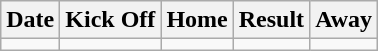<table class="wikitable" style="text-align: center">
<tr>
<th scope="col">Date</th>
<th scope="col">Kick Off</th>
<th scope="col">Home</th>
<th scope="col">Result</th>
<th scope="col">Away</th>
</tr>
<tr>
<td></td>
<td></td>
<td></td>
<td></td>
<td></td>
</tr>
</table>
